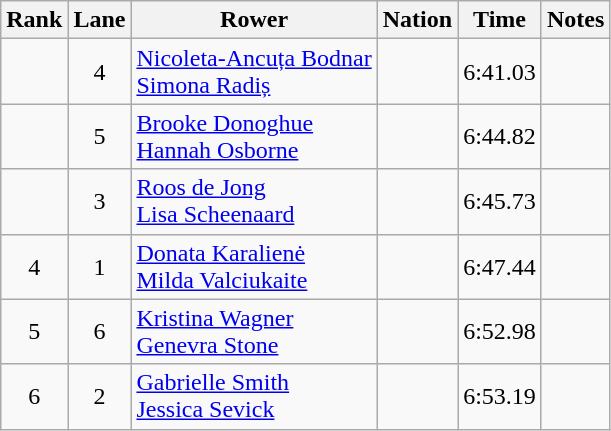<table class="wikitable sortable" style="text-align:center">
<tr>
<th>Rank</th>
<th>Lane</th>
<th>Rower</th>
<th>Nation</th>
<th>Time</th>
<th>Notes</th>
</tr>
<tr>
<td></td>
<td>4</td>
<td align="left"><a href='#'>Nicoleta-Ancuța Bodnar</a><br><a href='#'>Simona Radiș</a></td>
<td align="left"></td>
<td>6:41.03</td>
<td></td>
</tr>
<tr>
<td></td>
<td>5</td>
<td align="left"><a href='#'>Brooke Donoghue</a><br><a href='#'>Hannah Osborne</a></td>
<td align="left"></td>
<td>6:44.82</td>
<td></td>
</tr>
<tr>
<td></td>
<td>3</td>
<td align="left"><a href='#'>Roos de Jong</a><br><a href='#'>Lisa Scheenaard</a></td>
<td align="left"></td>
<td>6:45.73</td>
<td></td>
</tr>
<tr>
<td>4</td>
<td>1</td>
<td align="left"><a href='#'>Donata Karalienė</a><br><a href='#'>Milda Valciukaite</a></td>
<td align="left"></td>
<td>6:47.44</td>
<td></td>
</tr>
<tr>
<td>5</td>
<td>6</td>
<td align="left"><a href='#'>Kristina Wagner</a><br><a href='#'>Genevra Stone</a></td>
<td align="left"></td>
<td>6:52.98</td>
<td></td>
</tr>
<tr>
<td>6</td>
<td>2</td>
<td align="left"><a href='#'>Gabrielle Smith</a><br><a href='#'>Jessica Sevick</a></td>
<td align="left"></td>
<td>6:53.19</td>
<td></td>
</tr>
</table>
